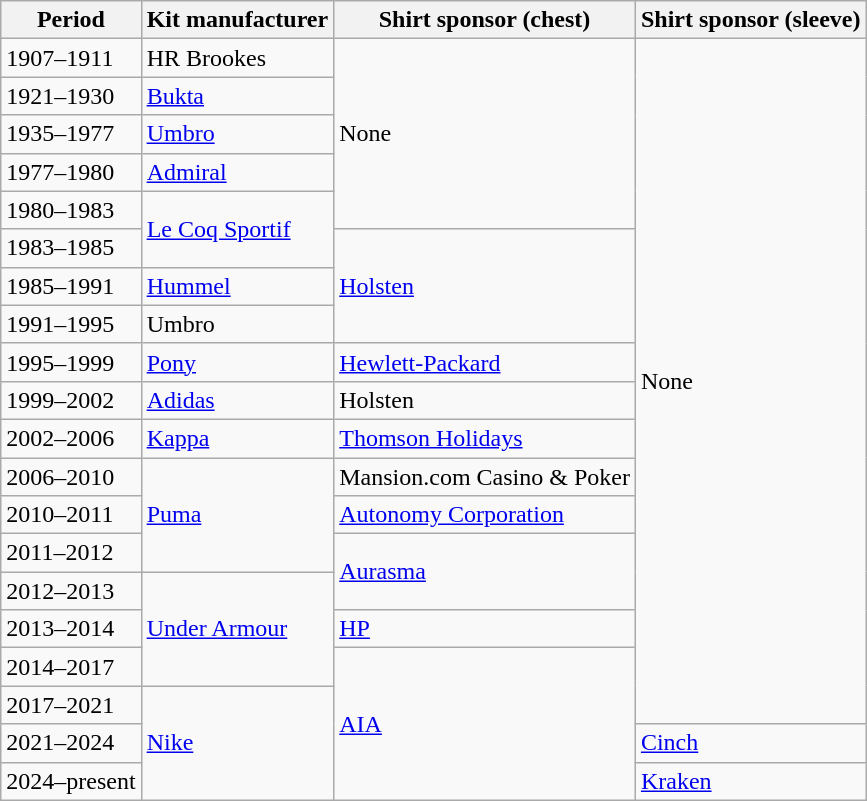<table class="wikitable">
<tr>
<th scope="col">Period</th>
<th scope="col">Kit manufacturer</th>
<th scope="col">Shirt sponsor (chest)</th>
<th scope="col">Shirt sponsor (sleeve)</th>
</tr>
<tr>
<td>1907–1911</td>
<td>HR Brookes</td>
<td rowspan=5>None</td>
<td rowspan="18">None</td>
</tr>
<tr>
<td>1921–1930</td>
<td><a href='#'>Bukta</a></td>
</tr>
<tr>
<td>1935–1977</td>
<td><a href='#'>Umbro</a></td>
</tr>
<tr>
<td>1977–1980</td>
<td><a href='#'>Admiral</a></td>
</tr>
<tr>
<td>1980–1983</td>
<td rowspan=2><a href='#'>Le Coq Sportif</a></td>
</tr>
<tr>
<td>1983–1985</td>
<td rowspan=3><a href='#'>Holsten</a></td>
</tr>
<tr>
<td>1985–1991</td>
<td><a href='#'>Hummel</a></td>
</tr>
<tr>
<td>1991–1995</td>
<td>Umbro</td>
</tr>
<tr>
<td>1995–1999</td>
<td><a href='#'>Pony</a></td>
<td><a href='#'>Hewlett-Packard</a></td>
</tr>
<tr>
<td>1999–2002</td>
<td><a href='#'>Adidas</a></td>
<td>Holsten</td>
</tr>
<tr>
<td>2002–2006</td>
<td><a href='#'>Kappa</a></td>
<td><a href='#'>Thomson Holidays</a></td>
</tr>
<tr>
<td>2006–2010</td>
<td rowspan=3><a href='#'>Puma</a></td>
<td>Mansion.com Casino & Poker</td>
</tr>
<tr>
<td>2010–2011</td>
<td><a href='#'>Autonomy Corporation</a></td>
</tr>
<tr>
<td>2011–2012</td>
<td rowspan=2><a href='#'>Aurasma</a></td>
</tr>
<tr>
<td>2012–2013</td>
<td rowspan=3><a href='#'>Under Armour</a></td>
</tr>
<tr>
<td>2013–2014</td>
<td><a href='#'>HP</a></td>
</tr>
<tr>
<td>2014–2017</td>
<td rowspan="4"><a href='#'>AIA</a></td>
</tr>
<tr>
<td>2017–2021</td>
<td rowspan="3"><a href='#'>Nike</a></td>
</tr>
<tr>
<td>2021–2024</td>
<td><a href='#'>Cinch</a></td>
</tr>
<tr>
<td>2024–present</td>
<td><a href='#'>Kraken</a></td>
</tr>
</table>
